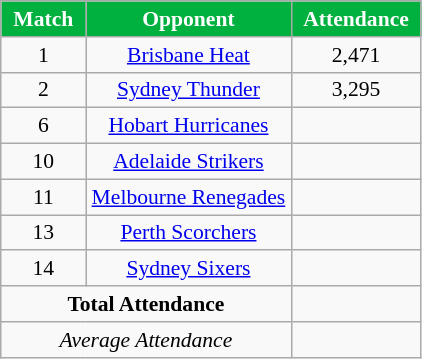<table class="wikitable" style="text-align:center; font-size:90%">
<tr>
<th style="width:50px; background:#00B13F; color:white; text-align:center;">Match</th>
<th style="width:130px; background:#00B13F; color:white; text-align:center;" class="unsortable">Opponent</th>
<th style="width:80px; background:#00B13F; color:white; text-align:center;">Attendance</th>
</tr>
<tr>
<td>1</td>
<td><a href='#'>Brisbane Heat</a></td>
<td>2,471</td>
</tr>
<tr>
<td>2</td>
<td><a href='#'>Sydney Thunder</a></td>
<td>3,295</td>
</tr>
<tr>
<td>6</td>
<td><a href='#'>Hobart Hurricanes</a></td>
<td></td>
</tr>
<tr>
<td>10</td>
<td><a href='#'>Adelaide Strikers</a></td>
<td></td>
</tr>
<tr>
<td>11</td>
<td><a href='#'>Melbourne Renegades</a></td>
<td></td>
</tr>
<tr>
<td>13</td>
<td><a href='#'>Perth Scorchers</a></td>
<td></td>
</tr>
<tr>
<td>14</td>
<td><a href='#'>Sydney Sixers</a></td>
<td></td>
</tr>
<tr class="sortbottom">
<td colspan="2"><strong>Total Attendance</strong></td>
<td></td>
</tr>
<tr class="sortbottom">
<td colspan="2"><em>Average Attendance</em></td>
<td></td>
</tr>
</table>
